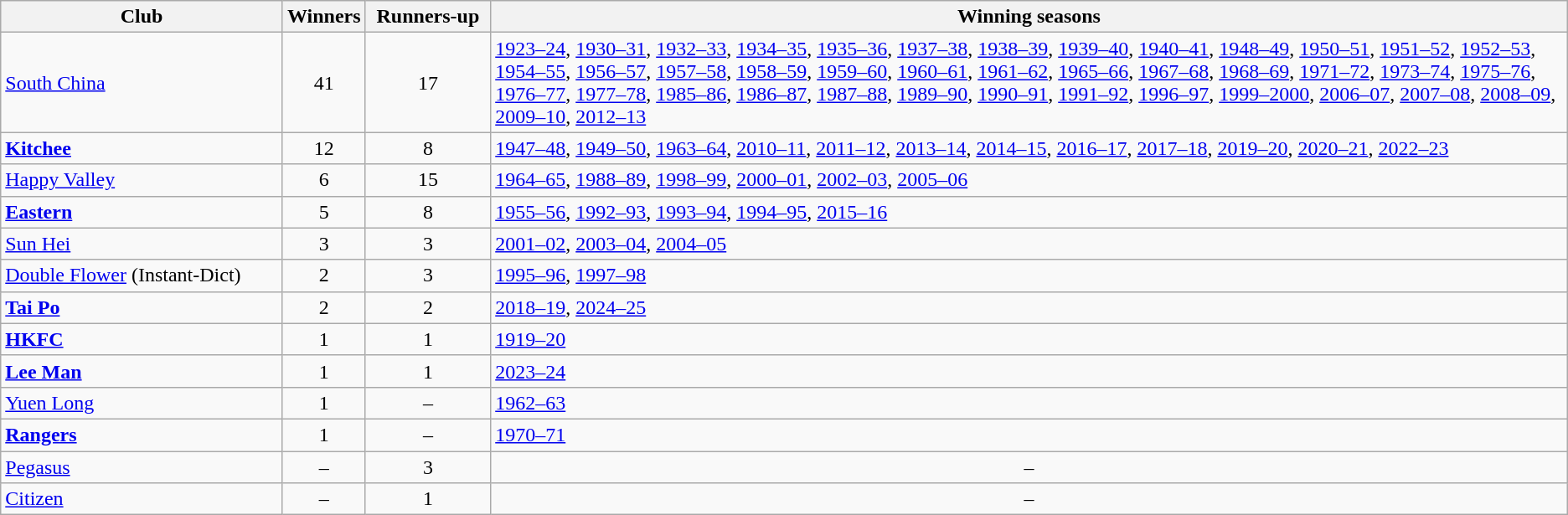<table class="wikitable sortable">
<tr>
<th style="width:18%;">Club</th>
<th>Winners</th>
<th style="width:8%;">Runners-up</th>
<th>Winning seasons</th>
</tr>
<tr>
<td><a href='#'>South China</a></td>
<td align=center>41</td>
<td align=center>17</td>
<td><a href='#'>1923–24</a>, <a href='#'>1930–31</a>, <a href='#'>1932–33</a>, <a href='#'>1934–35</a>, <a href='#'>1935–36</a>, <a href='#'>1937–38</a>, <a href='#'>1938–39</a>, <a href='#'>1939–40</a>, <a href='#'>1940–41</a>, <a href='#'>1948–49</a>, <a href='#'>1950–51</a>, <a href='#'>1951–52</a>, <a href='#'>1952–53</a>, <a href='#'>1954–55</a>, <a href='#'>1956–57</a>, <a href='#'>1957–58</a>, <a href='#'>1958–59</a>, <a href='#'>1959–60</a>, <a href='#'>1960–61</a>, <a href='#'>1961–62</a>, <a href='#'>1965–66</a>, <a href='#'>1967–68</a>, <a href='#'>1968–69</a>, <a href='#'>1971–72</a>, <a href='#'>1973–74</a>, <a href='#'>1975–76</a>, <a href='#'>1976–77</a>, <a href='#'>1977–78</a>, <a href='#'>1985–86</a>, <a href='#'>1986–87</a>, <a href='#'>1987–88</a>, <a href='#'>1989–90</a>, <a href='#'>1990–91</a>, <a href='#'>1991–92</a>, <a href='#'>1996–97</a>, <a href='#'>1999–2000</a>, <a href='#'>2006–07</a>, <a href='#'>2007–08</a>, <a href='#'>2008–09</a>, <a href='#'>2009–10</a>, <a href='#'>2012–13</a></td>
</tr>
<tr>
<td><strong><a href='#'>Kitchee</a></strong></td>
<td align=center>12</td>
<td align=center>8</td>
<td><a href='#'>1947–48</a>, <a href='#'>1949–50</a>, <a href='#'>1963–64</a>, <a href='#'>2010–11</a>, <a href='#'>2011–12</a>, <a href='#'>2013–14</a>, <a href='#'>2014–15</a>, <a href='#'>2016–17</a>, <a href='#'>2017–18</a>, <a href='#'>2019–20</a>, <a href='#'>2020–21</a>, <a href='#'>2022–23</a></td>
</tr>
<tr>
<td><a href='#'>Happy Valley</a></td>
<td align=center>6</td>
<td align=center>15</td>
<td><a href='#'>1964–65</a>, <a href='#'>1988–89</a>, <a href='#'>1998–99</a>, <a href='#'>2000–01</a>, <a href='#'>2002–03</a>, <a href='#'>2005–06</a></td>
</tr>
<tr>
<td><strong><a href='#'>Eastern</a></strong></td>
<td align=center>5</td>
<td align=center>8</td>
<td><a href='#'>1955–56</a>, <a href='#'>1992–93</a>, <a href='#'>1993–94</a>, <a href='#'>1994–95</a>, <a href='#'>2015–16</a></td>
</tr>
<tr>
<td><a href='#'>Sun Hei</a></td>
<td align=center>3</td>
<td align=center>3</td>
<td><a href='#'>2001–02</a>, <a href='#'>2003–04</a>, <a href='#'>2004–05</a></td>
</tr>
<tr>
<td><a href='#'>Double Flower</a> (Instant-Dict)</td>
<td align=center>2</td>
<td align=center>3</td>
<td><a href='#'>1995–96</a>, <a href='#'>1997–98</a></td>
</tr>
<tr>
<td><strong><a href='#'>Tai Po</a></strong></td>
<td align=center>2</td>
<td align=center>2</td>
<td><a href='#'>2018–19</a>, <a href='#'>2024–25</a></td>
</tr>
<tr>
<td><strong><a href='#'>HKFC</a></strong></td>
<td align=center>1</td>
<td align=center>1</td>
<td><a href='#'>1919–20</a></td>
</tr>
<tr>
<td><strong><a href='#'>Lee Man</a></strong></td>
<td align=center>1</td>
<td align=center>1</td>
<td><a href='#'>2023–24</a></td>
</tr>
<tr>
<td><a href='#'>Yuen Long</a></td>
<td align=center>1</td>
<td align=center>–</td>
<td><a href='#'>1962–63</a></td>
</tr>
<tr>
<td><strong><a href='#'>Rangers</a></strong></td>
<td align=center>1</td>
<td align=center>–</td>
<td><a href='#'>1970–71</a></td>
</tr>
<tr>
<td><a href='#'>Pegasus</a></td>
<td align=center>–</td>
<td align=center>3</td>
<td align=center>–</td>
</tr>
<tr>
<td><a href='#'>Citizen</a></td>
<td align=center>–</td>
<td align=center>1</td>
<td align=center>–</td>
</tr>
</table>
